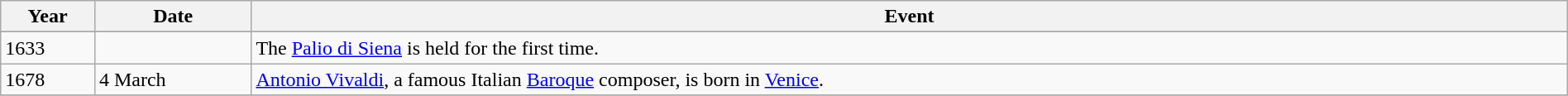<table class="wikitable" width="100%">
<tr>
<th style="width:6%">Year</th>
<th style="width:10%">Date</th>
<th>Event</th>
</tr>
<tr>
</tr>
<tr>
<td>1633</td>
<td></td>
<td>The <a href='#'>Palio di Siena</a> is held for the first time.</td>
</tr>
<tr>
<td>1678</td>
<td>4 March</td>
<td><a href='#'>Antonio Vivaldi</a>, a famous Italian <a href='#'>Baroque</a> composer, is born in <a href='#'>Venice</a>.</td>
</tr>
<tr>
</tr>
</table>
